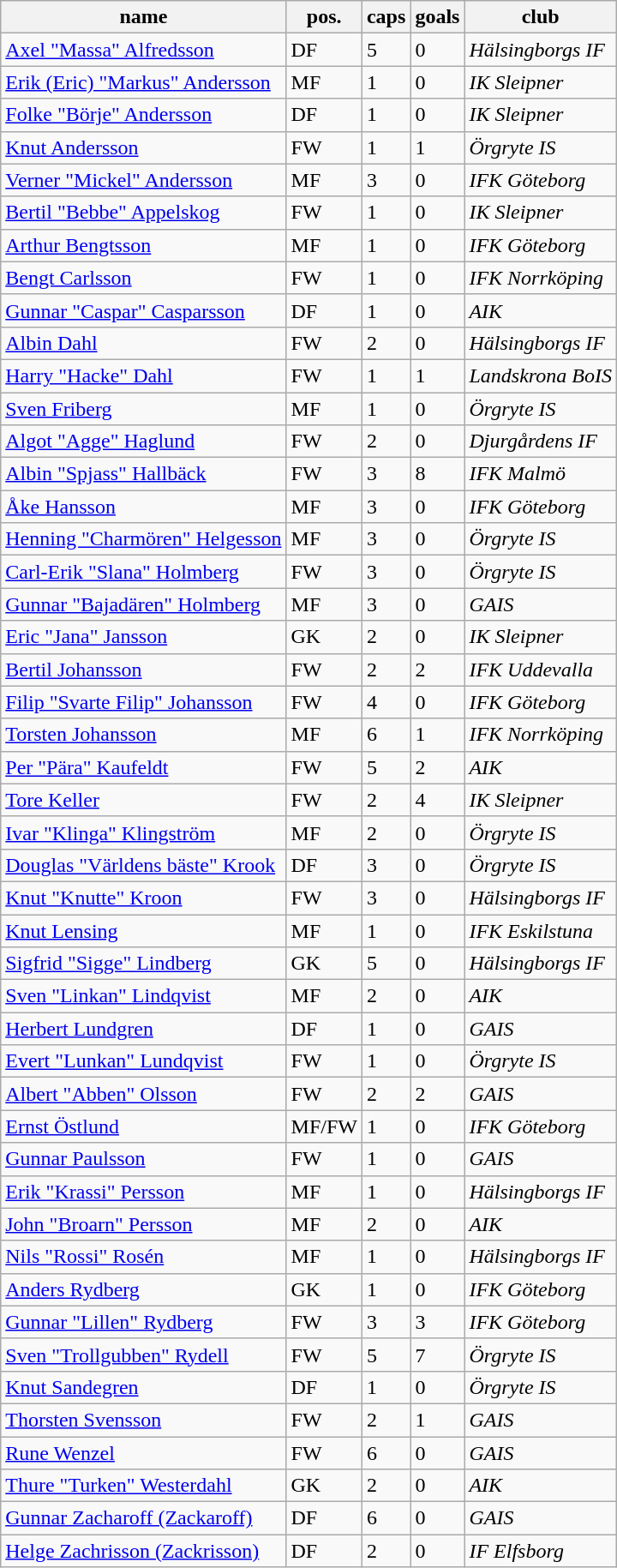<table class="wikitable" border="1">
<tr>
<th>name</th>
<th>pos.</th>
<th>caps</th>
<th>goals</th>
<th>club</th>
</tr>
<tr>
<td><a href='#'>Axel "Massa" Alfredsson</a></td>
<td>DF</td>
<td>5</td>
<td>0</td>
<td><em>Hälsingborgs IF</em></td>
</tr>
<tr>
<td><a href='#'>Erik (Eric) "Markus" Andersson</a></td>
<td>MF</td>
<td>1</td>
<td>0</td>
<td><em>IK Sleipner</em></td>
</tr>
<tr>
<td><a href='#'>Folke "Börje" Andersson</a></td>
<td>DF</td>
<td>1</td>
<td>0</td>
<td><em>IK Sleipner</em></td>
</tr>
<tr>
<td><a href='#'>Knut Andersson</a></td>
<td>FW</td>
<td>1</td>
<td>1</td>
<td><em>Örgryte IS</em></td>
</tr>
<tr>
<td><a href='#'>Verner "Mickel" Andersson</a></td>
<td>MF</td>
<td>3</td>
<td>0</td>
<td><em>IFK Göteborg</em></td>
</tr>
<tr>
<td><a href='#'>Bertil "Bebbe" Appelskog</a></td>
<td>FW</td>
<td>1</td>
<td>0</td>
<td><em>IK Sleipner</em></td>
</tr>
<tr>
<td><a href='#'>Arthur Bengtsson</a></td>
<td>MF</td>
<td>1</td>
<td>0</td>
<td><em>IFK Göteborg</em></td>
</tr>
<tr>
<td><a href='#'>Bengt Carlsson</a></td>
<td>FW</td>
<td>1</td>
<td>0</td>
<td><em>IFK Norrköping</em></td>
</tr>
<tr>
<td><a href='#'>Gunnar "Caspar" Casparsson</a></td>
<td>DF</td>
<td>1</td>
<td>0</td>
<td><em>AIK</em></td>
</tr>
<tr>
<td><a href='#'>Albin Dahl</a></td>
<td>FW</td>
<td>2</td>
<td>0</td>
<td><em>Hälsingborgs IF</em></td>
</tr>
<tr>
<td><a href='#'>Harry "Hacke" Dahl</a></td>
<td>FW</td>
<td>1</td>
<td>1</td>
<td><em>Landskrona BoIS</em></td>
</tr>
<tr>
<td><a href='#'>Sven Friberg</a></td>
<td>MF</td>
<td>1</td>
<td>0</td>
<td><em>Örgryte IS</em></td>
</tr>
<tr>
<td><a href='#'>Algot "Agge" Haglund</a></td>
<td>FW</td>
<td>2</td>
<td>0</td>
<td><em>Djurgårdens IF</em></td>
</tr>
<tr>
<td><a href='#'>Albin "Spjass" Hallbäck</a></td>
<td>FW</td>
<td>3</td>
<td>8</td>
<td><em>IFK Malmö</em></td>
</tr>
<tr>
<td><a href='#'>Åke Hansson</a></td>
<td>MF</td>
<td>3</td>
<td>0</td>
<td><em>IFK Göteborg</em></td>
</tr>
<tr>
<td><a href='#'>Henning "Charmören" Helgesson</a></td>
<td>MF</td>
<td>3</td>
<td>0</td>
<td><em>Örgryte IS</em></td>
</tr>
<tr>
<td><a href='#'>Carl-Erik "Slana" Holmberg</a></td>
<td>FW</td>
<td>3</td>
<td>0</td>
<td><em>Örgryte IS</em></td>
</tr>
<tr>
<td><a href='#'>Gunnar "Bajadären" Holmberg</a></td>
<td>MF</td>
<td>3</td>
<td>0</td>
<td><em>GAIS</em></td>
</tr>
<tr>
<td><a href='#'>Eric "Jana" Jansson</a></td>
<td>GK</td>
<td>2</td>
<td>0</td>
<td><em>IK Sleipner</em></td>
</tr>
<tr>
<td><a href='#'>Bertil Johansson</a></td>
<td>FW</td>
<td>2</td>
<td>2</td>
<td><em>IFK Uddevalla</em></td>
</tr>
<tr>
<td><a href='#'>Filip "Svarte Filip" Johansson</a></td>
<td>FW</td>
<td>4</td>
<td>0</td>
<td><em>IFK Göteborg</em></td>
</tr>
<tr>
<td><a href='#'>Torsten Johansson</a></td>
<td>MF</td>
<td>6</td>
<td>1</td>
<td><em>IFK Norrköping</em></td>
</tr>
<tr>
<td><a href='#'>Per "Pära" Kaufeldt</a></td>
<td>FW</td>
<td>5</td>
<td>2</td>
<td><em>AIK</em></td>
</tr>
<tr>
<td><a href='#'>Tore Keller</a></td>
<td>FW</td>
<td>2</td>
<td>4</td>
<td><em>IK Sleipner</em></td>
</tr>
<tr>
<td><a href='#'>Ivar "Klinga" Klingström</a></td>
<td>MF</td>
<td>2</td>
<td>0</td>
<td><em>Örgryte IS</em></td>
</tr>
<tr>
<td><a href='#'>Douglas "Världens bäste" Krook</a></td>
<td>DF</td>
<td>3</td>
<td>0</td>
<td><em>Örgryte IS</em></td>
</tr>
<tr>
<td><a href='#'>Knut "Knutte" Kroon</a></td>
<td>FW</td>
<td>3</td>
<td>0</td>
<td><em>Hälsingborgs IF</em></td>
</tr>
<tr>
<td><a href='#'>Knut Lensing</a></td>
<td>MF</td>
<td>1</td>
<td>0</td>
<td><em>IFK Eskilstuna</em></td>
</tr>
<tr>
<td><a href='#'>Sigfrid "Sigge" Lindberg</a></td>
<td>GK</td>
<td>5</td>
<td>0</td>
<td><em>Hälsingborgs IF</em></td>
</tr>
<tr>
<td><a href='#'>Sven "Linkan" Lindqvist</a></td>
<td>MF</td>
<td>2</td>
<td>0</td>
<td><em>AIK</em></td>
</tr>
<tr>
<td><a href='#'>Herbert Lundgren</a></td>
<td>DF</td>
<td>1</td>
<td>0</td>
<td><em>GAIS</em></td>
</tr>
<tr>
<td><a href='#'>Evert "Lunkan" Lundqvist</a></td>
<td>FW</td>
<td>1</td>
<td>0</td>
<td><em>Örgryte IS</em></td>
</tr>
<tr>
<td><a href='#'>Albert "Abben" Olsson</a></td>
<td>FW</td>
<td>2</td>
<td>2</td>
<td><em>GAIS</em></td>
</tr>
<tr>
<td><a href='#'>Ernst Östlund</a></td>
<td>MF/FW</td>
<td>1</td>
<td>0</td>
<td><em>IFK Göteborg</em></td>
</tr>
<tr>
<td><a href='#'>Gunnar Paulsson</a></td>
<td>FW</td>
<td>1</td>
<td>0</td>
<td><em>GAIS</em></td>
</tr>
<tr>
<td><a href='#'>Erik "Krassi" Persson</a></td>
<td>MF</td>
<td>1</td>
<td>0</td>
<td><em>Hälsingborgs IF</em></td>
</tr>
<tr>
<td><a href='#'>John "Broarn" Persson</a></td>
<td>MF</td>
<td>2</td>
<td>0</td>
<td><em>AIK</em></td>
</tr>
<tr>
<td><a href='#'>Nils "Rossi" Rosén</a></td>
<td>MF</td>
<td>1</td>
<td>0</td>
<td><em>Hälsingborgs IF</em></td>
</tr>
<tr>
<td><a href='#'>Anders Rydberg</a></td>
<td>GK</td>
<td>1</td>
<td>0</td>
<td><em>IFK Göteborg</em></td>
</tr>
<tr>
<td><a href='#'>Gunnar "Lillen" Rydberg</a></td>
<td>FW</td>
<td>3</td>
<td>3</td>
<td><em>IFK Göteborg</em></td>
</tr>
<tr>
<td><a href='#'>Sven "Trollgubben" Rydell</a></td>
<td>FW</td>
<td>5</td>
<td>7</td>
<td><em>Örgryte IS</em></td>
</tr>
<tr>
<td><a href='#'>Knut Sandegren</a></td>
<td>DF</td>
<td>1</td>
<td>0</td>
<td><em>Örgryte IS</em></td>
</tr>
<tr>
<td><a href='#'>Thorsten Svensson</a></td>
<td>FW</td>
<td>2</td>
<td>1</td>
<td><em>GAIS</em></td>
</tr>
<tr>
<td><a href='#'>Rune Wenzel</a></td>
<td>FW</td>
<td>6</td>
<td>0</td>
<td><em>GAIS</em></td>
</tr>
<tr>
<td><a href='#'>Thure "Turken" Westerdahl</a></td>
<td>GK</td>
<td>2</td>
<td>0</td>
<td><em>AIK</em></td>
</tr>
<tr>
<td><a href='#'>Gunnar Zacharoff (Zackaroff)</a></td>
<td>DF</td>
<td>6</td>
<td>0</td>
<td><em>GAIS</em></td>
</tr>
<tr>
<td><a href='#'>Helge Zachrisson (Zackrisson)</a></td>
<td>DF</td>
<td>2</td>
<td>0</td>
<td><em>IF Elfsborg</em></td>
</tr>
</table>
